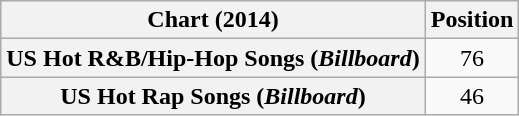<table class="wikitable sortable plainrowheaders">
<tr>
<th>Chart (2014)</th>
<th>Position</th>
</tr>
<tr>
<th scope="row">US Hot R&B/Hip-Hop Songs (<em>Billboard</em>)</th>
<td style="text-align:center;">76</td>
</tr>
<tr>
<th scope="row">US Hot Rap Songs (<em>Billboard</em>)</th>
<td style="text-align:center;">46</td>
</tr>
</table>
